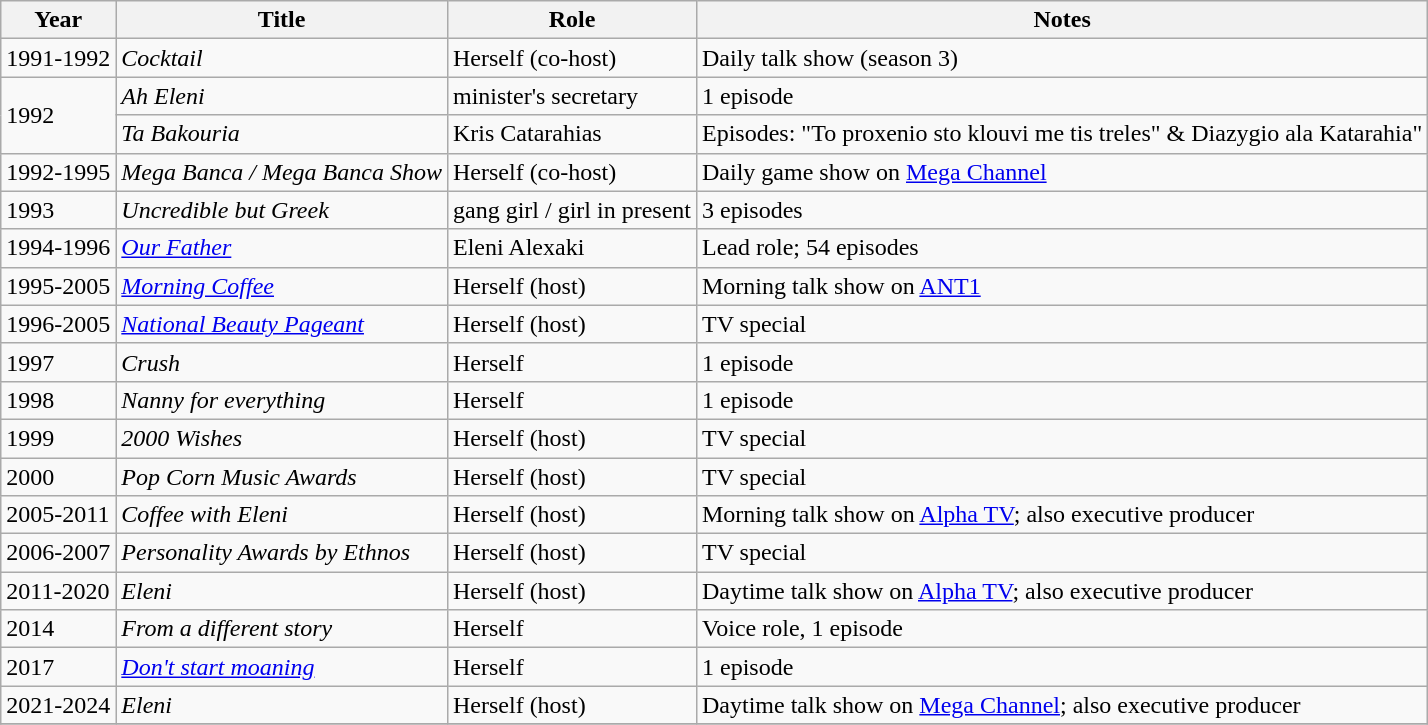<table class="wikitable sortable">
<tr>
<th>Year</th>
<th>Title</th>
<th>Role</th>
<th class="unsortable">Notes</th>
</tr>
<tr>
<td>1991-1992</td>
<td><em>Cocktail</em></td>
<td>Herself (co-host)</td>
<td>Daily talk show (season 3)</td>
</tr>
<tr>
<td rowspan="2">1992</td>
<td><em>Ah Eleni</em></td>
<td>minister's secretary</td>
<td>1 episode</td>
</tr>
<tr>
<td><em>Ta Bakouria</em></td>
<td>Kris Catarahias</td>
<td>Episodes: "To proxenio sto klouvi me tis treles" & Diazygio ala Katarahia"</td>
</tr>
<tr>
<td>1992-1995</td>
<td><em>Mega Banca / Mega Banca Show</em></td>
<td>Herself (co-host)</td>
<td>Daily game show on <a href='#'>Mega Channel</a></td>
</tr>
<tr>
<td>1993</td>
<td><em>Uncredible but Greek</em></td>
<td>gang girl / girl in present</td>
<td>3 episodes</td>
</tr>
<tr>
<td>1994-1996</td>
<td><em><a href='#'>Our Father</a></em></td>
<td>Eleni Alexaki</td>
<td>Lead role; 54 episodes</td>
</tr>
<tr>
<td>1995-2005</td>
<td><em><a href='#'>Morning Coffee</a></em></td>
<td>Herself (host)</td>
<td>Morning talk show on <a href='#'>ANT1</a></td>
</tr>
<tr>
<td>1996-2005</td>
<td><a href='#'><em>National Beauty Pageant</em></a></td>
<td>Herself (host)</td>
<td>TV special</td>
</tr>
<tr>
<td>1997</td>
<td><em>Crush</em></td>
<td>Herself</td>
<td>1 episode</td>
</tr>
<tr>
<td>1998</td>
<td><em>Nanny for everything</em></td>
<td>Herself</td>
<td>1 episode</td>
</tr>
<tr>
<td>1999</td>
<td><em>2000 Wishes</em></td>
<td>Herself (host)</td>
<td>TV special</td>
</tr>
<tr>
<td>2000</td>
<td><em>Pop Corn Music Awards</em></td>
<td>Herself (host)</td>
<td>TV special</td>
</tr>
<tr>
<td>2005-2011</td>
<td><em>Coffee with Eleni</em></td>
<td>Herself (host)</td>
<td>Morning talk show on <a href='#'>Alpha TV</a>; also executive producer</td>
</tr>
<tr>
<td>2006-2007</td>
<td><em>Personality Awards by Ethnos</em></td>
<td>Herself (host)</td>
<td>TV special</td>
</tr>
<tr>
<td>2011-2020</td>
<td><em>Eleni</em></td>
<td>Herself (host)</td>
<td>Daytime talk show on <a href='#'>Alpha TV</a>; also executive producer</td>
</tr>
<tr>
<td>2014</td>
<td><em>From a different story</em></td>
<td>Herself</td>
<td>Voice role, 1 episode</td>
</tr>
<tr>
<td>2017</td>
<td><em><a href='#'>Don't start moaning</a></em></td>
<td>Herself</td>
<td>1 episode</td>
</tr>
<tr>
<td>2021-2024</td>
<td><em>Eleni</em></td>
<td>Herself (host)</td>
<td>Daytime talk show on <a href='#'>Mega Channel</a>; also executive producer</td>
</tr>
<tr>
</tr>
</table>
